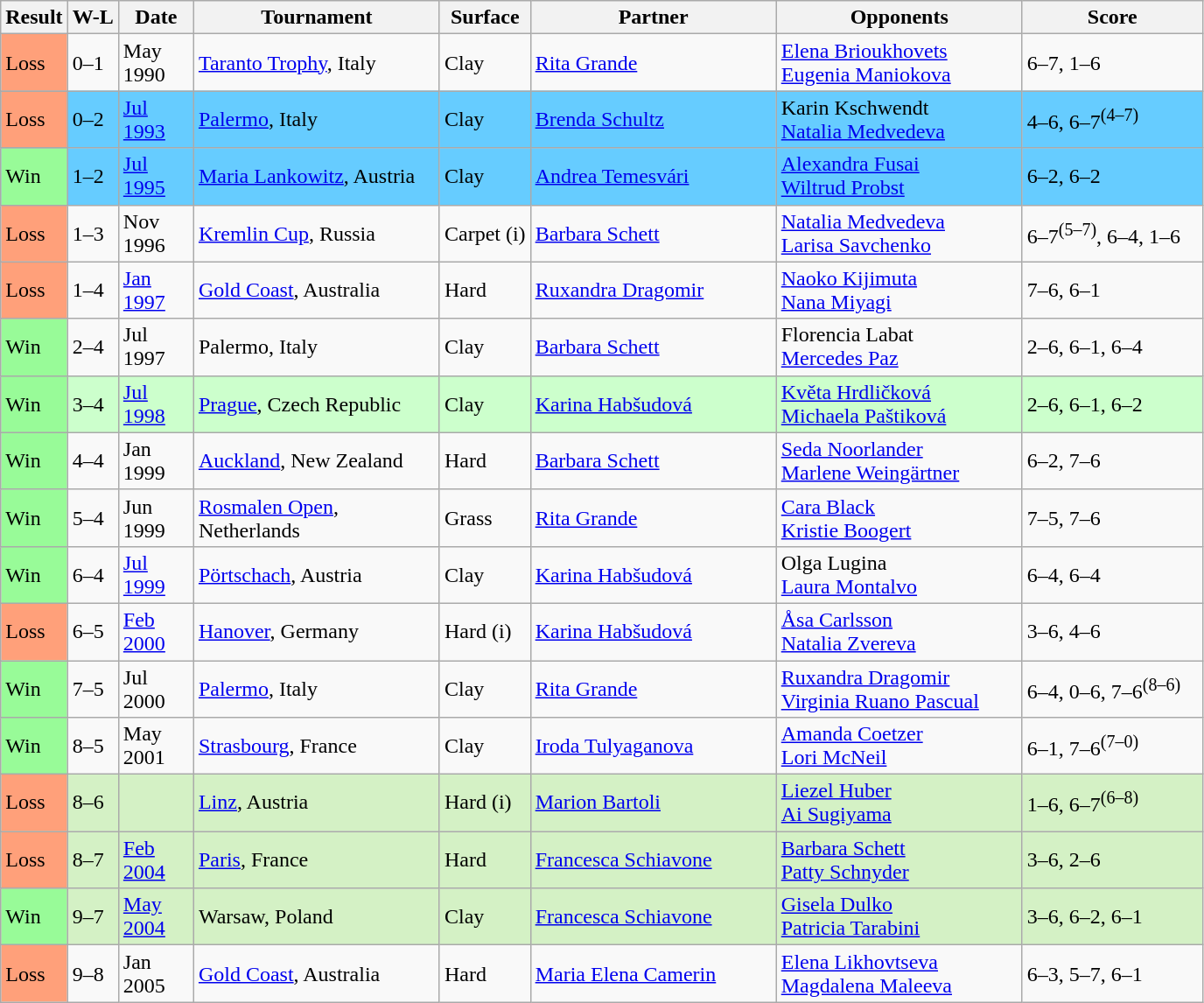<table class="sortable wikitable">
<tr>
<th>Result</th>
<th>W-L</th>
<th style="width:50px">Date</th>
<th style="width:180px">Tournament</th>
<th>Surface</th>
<th style="width:180px">Partner</th>
<th style="width:180px">Opponents</th>
<th style="width:130px" class="unsortable">Score</th>
</tr>
<tr>
<td style="background:#ffa07a;">Loss</td>
<td>0–1</td>
<td>May 1990</td>
<td><a href='#'>Taranto Trophy</a>, Italy</td>
<td>Clay</td>
<td> <a href='#'>Rita Grande</a></td>
<td> <a href='#'>Elena Brioukhovets</a> <br>  <a href='#'>Eugenia Maniokova</a></td>
<td>6–7, 1–6</td>
</tr>
<tr style="background:#6cf;">
<td style="background:#ffa07a;">Loss</td>
<td>0–2</td>
<td><a href='#'>Jul 1993</a></td>
<td><a href='#'>Palermo</a>, Italy</td>
<td>Clay</td>
<td> <a href='#'>Brenda Schultz</a></td>
<td> Karin Kschwendt <br>  <a href='#'>Natalia Medvedeva</a></td>
<td>4–6, 6–7<sup>(4–7)</sup></td>
</tr>
<tr style="background:#66ccff;">
<td style="background:#98fb98;">Win</td>
<td>1–2</td>
<td><a href='#'>Jul 1995</a></td>
<td><a href='#'>Maria Lankowitz</a>, Austria</td>
<td>Clay</td>
<td> <a href='#'>Andrea Temesvári</a></td>
<td> <a href='#'>Alexandra Fusai</a> <br>  <a href='#'>Wiltrud Probst</a></td>
<td>6–2, 6–2</td>
</tr>
<tr>
<td style="background:#ffa07a;">Loss</td>
<td>1–3</td>
<td>Nov 1996</td>
<td><a href='#'>Kremlin Cup</a>, Russia</td>
<td>Carpet (i)</td>
<td> <a href='#'>Barbara Schett</a></td>
<td> <a href='#'>Natalia Medvedeva</a> <br>  <a href='#'>Larisa Savchenko</a></td>
<td>6–7<sup>(5–7)</sup>, 6–4, 1–6</td>
</tr>
<tr>
<td style="background:#ffa07a;">Loss</td>
<td>1–4</td>
<td><a href='#'>Jan 1997</a></td>
<td><a href='#'>Gold Coast</a>, Australia</td>
<td>Hard</td>
<td> <a href='#'>Ruxandra Dragomir</a></td>
<td> <a href='#'>Naoko Kijimuta</a> <br>  <a href='#'>Nana Miyagi</a></td>
<td>7–6, 6–1</td>
</tr>
<tr>
<td style="background:#98fb98;">Win</td>
<td>2–4</td>
<td>Jul 1997</td>
<td>Palermo, Italy</td>
<td>Clay</td>
<td> <a href='#'>Barbara Schett</a></td>
<td> Florencia Labat <br>  <a href='#'>Mercedes Paz</a></td>
<td>2–6, 6–1, 6–4</td>
</tr>
<tr style="background:#cfc;">
<td style="background:#98fb98;">Win</td>
<td>3–4</td>
<td><a href='#'>Jul 1998</a></td>
<td><a href='#'>Prague</a>, Czech Republic</td>
<td>Clay</td>
<td> <a href='#'>Karina Habšudová</a></td>
<td> <a href='#'>Květa Hrdličková</a> <br>  <a href='#'>Michaela Paštiková</a></td>
<td>2–6, 6–1, 6–2</td>
</tr>
<tr>
<td style="background:#98fb98;">Win</td>
<td>4–4</td>
<td>Jan 1999</td>
<td><a href='#'>Auckland</a>, New Zealand</td>
<td>Hard</td>
<td> <a href='#'>Barbara Schett</a></td>
<td> <a href='#'>Seda Noorlander</a> <br>  <a href='#'>Marlene Weingärtner</a></td>
<td>6–2, 7–6</td>
</tr>
<tr>
<td style="background:#98fb98;">Win</td>
<td>5–4</td>
<td>Jun 1999</td>
<td><a href='#'>Rosmalen Open</a>, Netherlands</td>
<td>Grass</td>
<td> <a href='#'>Rita Grande</a></td>
<td> <a href='#'>Cara Black</a> <br>  <a href='#'>Kristie Boogert</a></td>
<td>7–5, 7–6</td>
</tr>
<tr>
<td style="background:#98fb98;">Win</td>
<td>6–4</td>
<td><a href='#'>Jul 1999</a></td>
<td><a href='#'>Pörtschach</a>, Austria</td>
<td>Clay</td>
<td> <a href='#'>Karina Habšudová</a></td>
<td> Olga Lugina <br>  <a href='#'>Laura Montalvo</a></td>
<td>6–4, 6–4</td>
</tr>
<tr>
<td style="background:#ffa07a;">Loss</td>
<td>6–5</td>
<td><a href='#'>Feb 2000</a></td>
<td><a href='#'>Hanover</a>, Germany</td>
<td>Hard (i)</td>
<td> <a href='#'>Karina Habšudová</a></td>
<td> <a href='#'>Åsa Carlsson</a> <br>  <a href='#'>Natalia Zvereva</a></td>
<td>3–6, 4–6</td>
</tr>
<tr>
<td style="background:#98fb98;">Win</td>
<td>7–5</td>
<td>Jul 2000</td>
<td><a href='#'>Palermo</a>, Italy</td>
<td>Clay</td>
<td> <a href='#'>Rita Grande</a></td>
<td> <a href='#'>Ruxandra Dragomir</a> <br>  <a href='#'>Virginia Ruano Pascual</a></td>
<td>6–4, 0–6, 7–6<sup>(8–6)</sup></td>
</tr>
<tr>
<td style="background:#98fb98;">Win</td>
<td>8–5</td>
<td>May 2001</td>
<td><a href='#'>Strasbourg</a>, France</td>
<td>Clay</td>
<td> <a href='#'>Iroda Tulyaganova</a></td>
<td> <a href='#'>Amanda Coetzer</a> <br>  <a href='#'>Lori McNeil</a></td>
<td>6–1, 7–6<sup>(7–0)</sup></td>
</tr>
<tr style="background:#d4f1c5;">
<td style="background:#ffa07a;">Loss</td>
<td>8–6</td>
<td><a href='#'></a></td>
<td><a href='#'>Linz</a>, Austria</td>
<td>Hard (i)</td>
<td> <a href='#'>Marion Bartoli</a></td>
<td> <a href='#'>Liezel Huber</a> <br>  <a href='#'>Ai Sugiyama</a></td>
<td>1–6, 6–7<sup>(6–8)</sup></td>
</tr>
<tr style="background:#d4f1c5;">
<td style="background:#ffa07a;">Loss</td>
<td>8–7</td>
<td><a href='#'>Feb 2004</a></td>
<td><a href='#'>Paris</a>, France</td>
<td>Hard</td>
<td> <a href='#'>Francesca Schiavone</a></td>
<td> <a href='#'>Barbara Schett</a> <br>  <a href='#'>Patty Schnyder</a></td>
<td>3–6, 2–6</td>
</tr>
<tr style="background:#d4f1c5;">
<td style="background:#98fb98;">Win</td>
<td>9–7</td>
<td><a href='#'>May 2004</a></td>
<td>Warsaw, Poland</td>
<td>Clay</td>
<td> <a href='#'>Francesca Schiavone</a></td>
<td> <a href='#'>Gisela Dulko</a> <br>  <a href='#'>Patricia Tarabini</a></td>
<td>3–6, 6–2, 6–1</td>
</tr>
<tr>
<td style="background:#ffa07a;">Loss</td>
<td>9–8</td>
<td>Jan 2005</td>
<td><a href='#'>Gold Coast</a>, Australia</td>
<td>Hard</td>
<td> <a href='#'>Maria Elena Camerin</a></td>
<td> <a href='#'>Elena Likhovtseva</a> <br>  <a href='#'>Magdalena Maleeva</a></td>
<td>6–3, 5–7, 6–1</td>
</tr>
</table>
